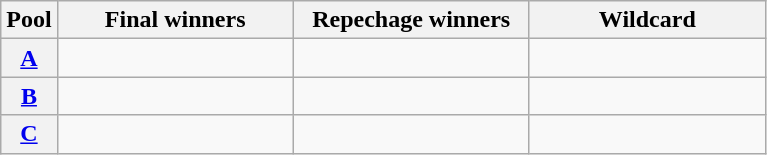<table class="wikitable">
<tr>
<th>Pool</th>
<th style="width:150px;">Final winners</th>
<th style="width:150px;">Repechage winners</th>
<th style="width:150px;">Wildcard</th>
</tr>
<tr>
<th><a href='#'>A</a></th>
<td></td>
<td></td>
<td></td>
</tr>
<tr>
<th><a href='#'>B</a></th>
<td></td>
<td></td>
<td></td>
</tr>
<tr>
<th><a href='#'>C</a></th>
<td></td>
<td></td>
<td></td>
</tr>
</table>
